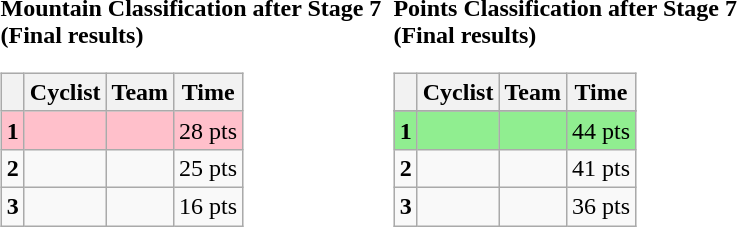<table>
<tr>
<td><strong>Mountain Classification after Stage 7 <br>(Final results)</strong><br><table class="wikitable">
<tr>
<th></th>
<th>Cyclist</th>
<th>Team</th>
<th>Time</th>
</tr>
<tr style="background:pink">
<td><strong>1</strong></td>
<td></td>
<td></td>
<td align="right">28 pts</td>
</tr>
<tr>
<td><strong>2</strong></td>
<td></td>
<td></td>
<td align="right">25 pts</td>
</tr>
<tr>
<td><strong>3</strong></td>
<td></td>
<td></td>
<td align="right">16 pts</td>
</tr>
</table>
</td>
<td></td>
<td><strong>Points Classification after Stage 7<br>(Final results)</strong><br><table class="wikitable">
<tr>
<th></th>
<th>Cyclist</th>
<th>Team</th>
<th>Time</th>
</tr>
<tr>
</tr>
<tr style="background:lightgreen">
<td><strong>1</strong></td>
<td></td>
<td></td>
<td align="right">44 pts</td>
</tr>
<tr>
<td><strong>2</strong></td>
<td></td>
<td></td>
<td align="right">41 pts</td>
</tr>
<tr>
<td><strong>3</strong></td>
<td></td>
<td></td>
<td align="right">36 pts</td>
</tr>
</table>
</td>
</tr>
</table>
